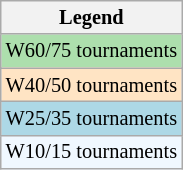<table class="wikitable" style="font-size:85%">
<tr>
<th>Legend</th>
</tr>
<tr style="background:#addfad;">
<td>W60/75 tournaments</td>
</tr>
<tr style="background:#ffe4c4;">
<td>W40/50 tournaments</td>
</tr>
<tr style="background:lightblue;">
<td>W25/35 tournaments</td>
</tr>
<tr style="background:#f0f8ff;">
<td>W10/15 tournaments</td>
</tr>
</table>
